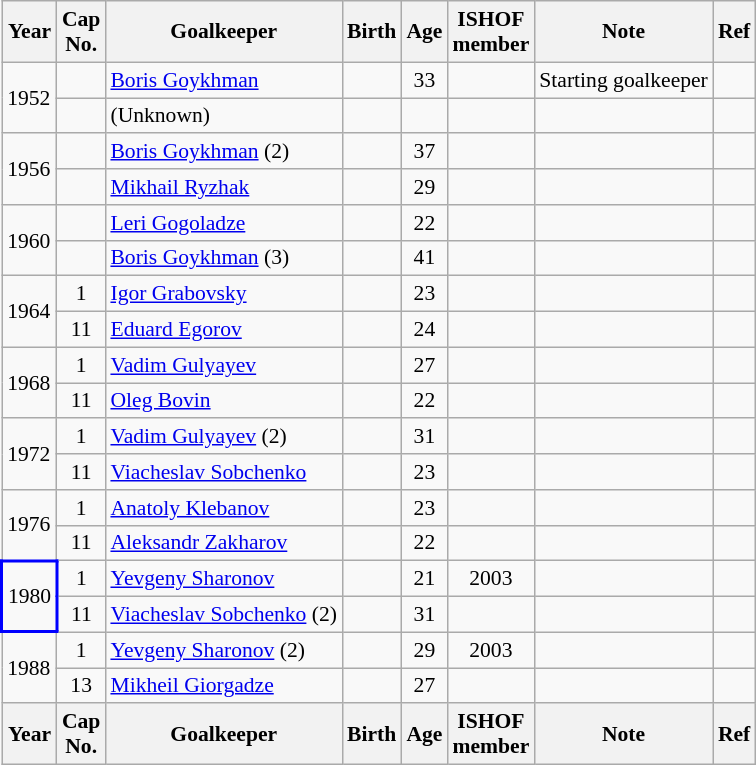<table class="wikitable sortable" style="text-align: center; font-size: 90%; margin-left: 1em;">
<tr>
<th>Year</th>
<th class="unsortable">Cap<br>No.</th>
<th>Goalkeeper</th>
<th>Birth</th>
<th>Age</th>
<th>ISHOF<br>member</th>
<th>Note</th>
<th class="unsortable">Ref</th>
</tr>
<tr>
<td rowspan="2" style="text-align: left;">1952</td>
<td></td>
<td style="text-align: left;" data-sort-value="Goykhman, Boris"><a href='#'>Boris Goykhman</a></td>
<td></td>
<td>33</td>
<td></td>
<td style="text-align: left;">Starting goalkeeper</td>
<td></td>
</tr>
<tr>
<td></td>
<td style="text-align: left;" data-sort-value="ZZZZZ">(Unknown)</td>
<td></td>
<td></td>
<td></td>
<td style="text-align: left;"></td>
<td></td>
</tr>
<tr>
<td rowspan="2" style="text-align: left;">1956 </td>
<td></td>
<td style="text-align: left;" data-sort-value="Goykhman, Boris"><a href='#'>Boris Goykhman</a> (2)</td>
<td></td>
<td>37</td>
<td></td>
<td style="text-align: left;"></td>
<td></td>
</tr>
<tr>
<td></td>
<td style="text-align: left;" data-sort-value="Ryzhak, Mikhail"><a href='#'>Mikhail Ryzhak</a></td>
<td></td>
<td>29</td>
<td></td>
<td style="text-align: left;"></td>
<td></td>
</tr>
<tr>
<td rowspan="2" style="text-align: left;">1960 </td>
<td></td>
<td style="text-align: left;" data-sort-value="Gogoladze, Leri"><a href='#'>Leri Gogoladze</a></td>
<td></td>
<td>22</td>
<td></td>
<td style="text-align: left;"></td>
<td></td>
</tr>
<tr>
<td></td>
<td style="text-align: left;" data-sort-value="Goykhman, Boris"><a href='#'>Boris Goykhman</a> (3)</td>
<td></td>
<td>41</td>
<td></td>
<td style="text-align: left;"></td>
<td></td>
</tr>
<tr>
<td rowspan="2" style="text-align: left;">1964 </td>
<td>1</td>
<td style="text-align: left;" data-sort-value="Grabovsky, Igor"><a href='#'>Igor Grabovsky</a></td>
<td></td>
<td>23</td>
<td></td>
<td style="text-align: left;"></td>
<td></td>
</tr>
<tr>
<td>11</td>
<td style="text-align: left;" data-sort-value="Egorov, Eduard"><a href='#'>Eduard Egorov</a></td>
<td></td>
<td>24</td>
<td></td>
<td style="text-align: left;"></td>
<td></td>
</tr>
<tr>
<td rowspan="2" style="text-align: left;">1968 </td>
<td>1</td>
<td style="text-align: left;" data-sort-value="Gulyayev, Vadim"><a href='#'>Vadim Gulyayev</a></td>
<td></td>
<td>27</td>
<td></td>
<td style="text-align: left;"></td>
<td></td>
</tr>
<tr>
<td>11</td>
<td style="text-align: left;" data-sort-value="Bovin, Oleg"><a href='#'>Oleg Bovin</a></td>
<td></td>
<td>22</td>
<td></td>
<td style="text-align: left;"></td>
<td></td>
</tr>
<tr>
<td rowspan="2" style="text-align: left;">1972 </td>
<td>1</td>
<td style="text-align: left;" data-sort-value="Gulyayev, Vadim"><a href='#'>Vadim Gulyayev</a> (2)</td>
<td></td>
<td>31</td>
<td></td>
<td style="text-align: left;"></td>
<td></td>
</tr>
<tr>
<td>11</td>
<td style="text-align: left;" data-sort-value="Sobchenko, Viacheslav"><a href='#'>Viacheslav Sobchenko</a></td>
<td></td>
<td>23</td>
<td></td>
<td style="text-align: left;"></td>
<td></td>
</tr>
<tr>
<td rowspan="2" style="text-align: left;">1976</td>
<td>1</td>
<td style="text-align: left;" data-sort-value="Klebanov, Anatoly"><a href='#'>Anatoly Klebanov</a></td>
<td></td>
<td>23</td>
<td></td>
<td style="text-align: left;"></td>
<td></td>
</tr>
<tr>
<td>11</td>
<td style="text-align: left;" data-sort-value="Zakharov, Aleksandr"><a href='#'>Aleksandr Zakharov</a></td>
<td></td>
<td>22</td>
<td></td>
<td style="text-align: left;"></td>
<td></td>
</tr>
<tr>
<td rowspan="2" style="border: 2px solid blue; text-align: left;">1980 </td>
<td>1</td>
<td style="text-align: left;" data-sort-value="Sharonov, Yevgeny"><a href='#'>Yevgeny Sharonov</a></td>
<td></td>
<td>21</td>
<td>2003</td>
<td style="text-align: left;"></td>
<td></td>
</tr>
<tr>
<td>11</td>
<td style="text-align: left;" data-sort-value="Sobchenko, Viacheslav"><a href='#'>Viacheslav Sobchenko</a> (2)</td>
<td></td>
<td>31</td>
<td></td>
<td style="text-align: left;"></td>
<td></td>
</tr>
<tr>
<td rowspan="2" style="text-align: left;">1988 </td>
<td>1</td>
<td style="text-align: left;" data-sort-value="Sharonov, Yevgeny"><a href='#'>Yevgeny Sharonov</a> (2)</td>
<td></td>
<td>29</td>
<td>2003</td>
<td style="text-align: left;"></td>
<td></td>
</tr>
<tr>
<td>13</td>
<td style="text-align: left;" data-sort-value="Giorgadze, Mikheil"><a href='#'>Mikheil Giorgadze</a></td>
<td></td>
<td>27</td>
<td></td>
<td style="text-align: left;"></td>
<td></td>
</tr>
<tr>
<th>Year</th>
<th>Cap<br>No.</th>
<th>Goalkeeper</th>
<th>Birth</th>
<th>Age</th>
<th>ISHOF<br>member</th>
<th>Note</th>
<th>Ref</th>
</tr>
</table>
